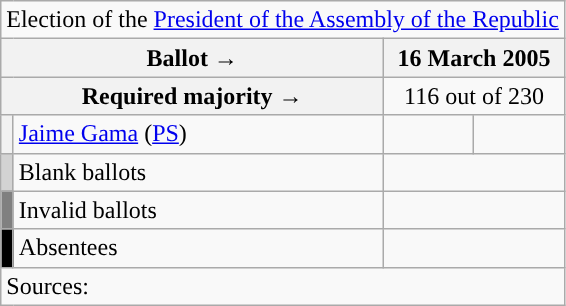<table class="wikitable" style="text-align:center;">
<tr>
<td colspan="4" align="center">Election of the <a href='#'>President of the Assembly of the Republic</a></td>
</tr>
<tr>
<th colspan="2" width="225px">Ballot →</th>
<th colspan="2">16 March 2005</th>
</tr>
<tr>
<th colspan="2">Required majority →</th>
<td colspan="2">116 out of 230</td>
</tr>
<tr>
<th width="1px" style="background:"></th>
<td align="left"><a href='#'>Jaime Gama</a> (<a href='#'>PS</a>)</td>
<td></td>
<td></td>
</tr>
<tr>
<th style="background:lightgray;"></th>
<td align="left">Blank ballots</td>
<td colspan="2"></td>
</tr>
<tr>
<th style="background:gray;"></th>
<td align="left">Invalid ballots</td>
<td colspan="2"></td>
</tr>
<tr>
<th style="background:black;"></th>
<td align="left">Absentees</td>
<td colspan="2"></td>
</tr>
<tr>
<td align="left" colspan="4">Sources:</td>
</tr>
</table>
